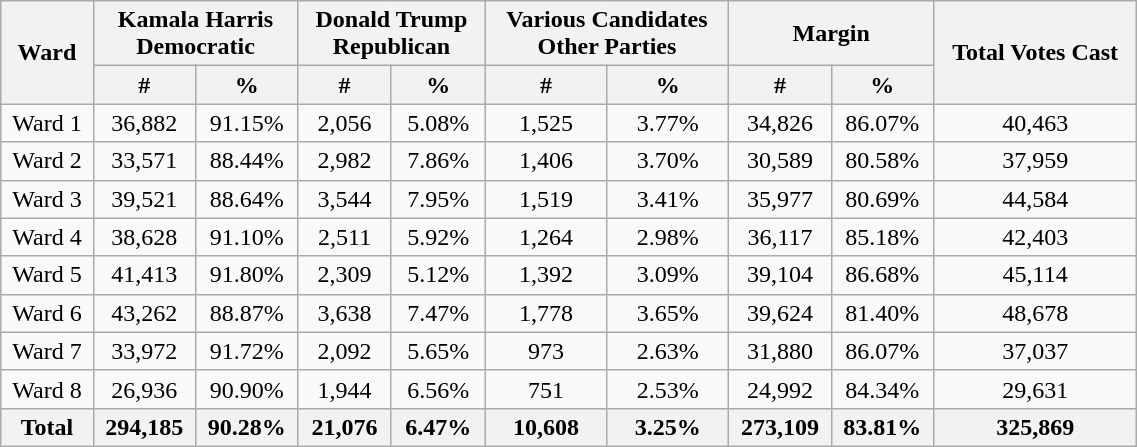<table width="60%" class="wikitable sortable">
<tr>
<th rowspan="2">Ward</th>
<th colspan="2">Kamala Harris<br>Democratic</th>
<th colspan="2">Donald Trump<br>Republican</th>
<th colspan="2">Various Candidates<br>Other Parties</th>
<th colspan="2">Margin</th>
<th rowspan="2">Total Votes Cast</th>
</tr>
<tr>
<th style="text-align:center;" data-sort-type="number">#</th>
<th style="text-align:center;" data-sort-type="number">%</th>
<th style="text-align:center;" data-sort-type="number">#</th>
<th style="text-align:center;" data-sort-type="number">%</th>
<th style="text-align:center;" data-sort-type="number">#</th>
<th style="text-align:center;" data-sort-type="number">%</th>
<th style="text-align:center;" data-sort-type="number">#</th>
<th style="text-align:center;" data-sort-type="number">%</th>
</tr>
<tr style="text-align:center;">
<td>Ward 1</td>
<td>36,882</td>
<td>91.15%</td>
<td>2,056</td>
<td>5.08%</td>
<td>1,525</td>
<td>3.77%</td>
<td>34,826</td>
<td>86.07%</td>
<td>40,463</td>
</tr>
<tr style="text-align:center;">
<td>Ward 2</td>
<td>33,571</td>
<td>88.44%</td>
<td>2,982</td>
<td>7.86%</td>
<td>1,406</td>
<td>3.70%</td>
<td>30,589</td>
<td>80.58%</td>
<td>37,959</td>
</tr>
<tr style="text-align:center;">
<td>Ward 3</td>
<td>39,521</td>
<td>88.64%</td>
<td>3,544</td>
<td>7.95%</td>
<td>1,519</td>
<td>3.41%</td>
<td>35,977</td>
<td>80.69%</td>
<td>44,584</td>
</tr>
<tr style="text-align:center;">
<td>Ward 4</td>
<td>38,628</td>
<td>91.10%</td>
<td>2,511</td>
<td>5.92%</td>
<td>1,264</td>
<td>2.98%</td>
<td>36,117</td>
<td>85.18%</td>
<td>42,403</td>
</tr>
<tr style="text-align:center;">
<td>Ward 5</td>
<td>41,413</td>
<td>91.80%</td>
<td>2,309</td>
<td>5.12%</td>
<td>1,392</td>
<td>3.09%</td>
<td>39,104</td>
<td>86.68%</td>
<td>45,114</td>
</tr>
<tr style="text-align:center;">
<td>Ward 6</td>
<td>43,262</td>
<td>88.87%</td>
<td>3,638</td>
<td>7.47%</td>
<td>1,778</td>
<td>3.65%</td>
<td>39,624</td>
<td>81.40%</td>
<td>48,678</td>
</tr>
<tr style="text-align:center;">
<td>Ward 7</td>
<td>33,972</td>
<td>91.72%</td>
<td>2,092</td>
<td>5.65%</td>
<td>973</td>
<td>2.63%</td>
<td>31,880</td>
<td>86.07%</td>
<td>37,037</td>
</tr>
<tr style="text-align:center;">
<td>Ward 8</td>
<td>26,936</td>
<td>90.90%</td>
<td>1,944</td>
<td>6.56%</td>
<td>751</td>
<td>2.53%</td>
<td>24,992</td>
<td>84.34%</td>
<td>29,631</td>
</tr>
<tr style="text-align:center;">
<th>Total</th>
<th>294,185</th>
<th>90.28%</th>
<th>21,076</th>
<th>6.47%</th>
<th>10,608</th>
<th>3.25%</th>
<th>273,109</th>
<th>83.81%</th>
<th>325,869</th>
</tr>
</table>
